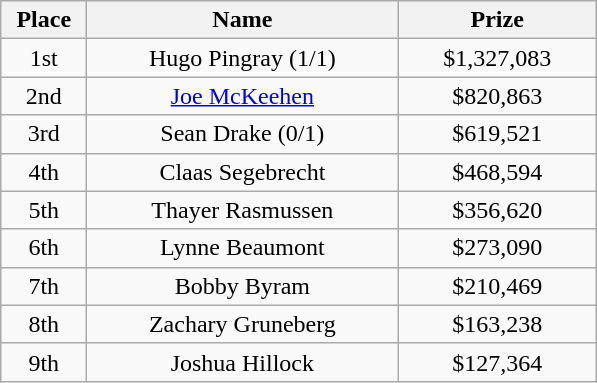<table class="wikitable">
<tr>
<th width="50">Place</th>
<th width="200">Name</th>
<th width="125">Prize</th>
</tr>
<tr>
<td align = "center">1st</td>
<td align = "center">Hugo Pingray (1/1)</td>
<td align = "center">$1,327,083</td>
</tr>
<tr>
<td align = "center">2nd</td>
<td align = "center"><a href='#'>Joe McKeehen</a></td>
<td align = "center">$820,863</td>
</tr>
<tr>
<td align = "center">3rd</td>
<td align = "center">Sean Drake (0/1)</td>
<td align = "center">$619,521</td>
</tr>
<tr>
<td align = "center">4th</td>
<td align = "center">Claas Segebrecht</td>
<td align = "center">$468,594</td>
</tr>
<tr>
<td align = "center">5th</td>
<td align = "center">Thayer Rasmussen</td>
<td align = "center">$356,620</td>
</tr>
<tr>
<td align = "center">6th</td>
<td align = "center">Lynne Beaumont</td>
<td align = "center">$273,090</td>
</tr>
<tr>
<td align = "center">7th</td>
<td align = "center">Bobby Byram</td>
<td align = "center">$210,469</td>
</tr>
<tr>
<td align = "center">8th</td>
<td align = "center">Zachary Gruneberg</td>
<td align = "center">$163,238</td>
</tr>
<tr>
<td align = "center">9th</td>
<td align = "center">Joshua Hillock</td>
<td align = "center">$127,364</td>
</tr>
</table>
